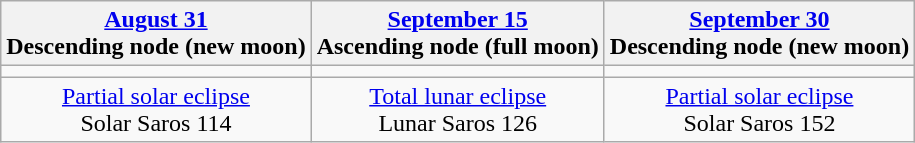<table class="wikitable">
<tr>
<th><a href='#'>August 31</a><br>Descending node (new moon)</th>
<th><a href='#'>September 15</a><br>Ascending node (full moon)</th>
<th><a href='#'>September 30</a><br>Descending node (new moon)</th>
</tr>
<tr>
<td></td>
<td></td>
<td></td>
</tr>
<tr align=center>
<td><a href='#'>Partial solar eclipse</a><br>Solar Saros 114</td>
<td><a href='#'>Total lunar eclipse</a><br>Lunar Saros 126</td>
<td><a href='#'>Partial solar eclipse</a><br>Solar Saros 152</td>
</tr>
</table>
